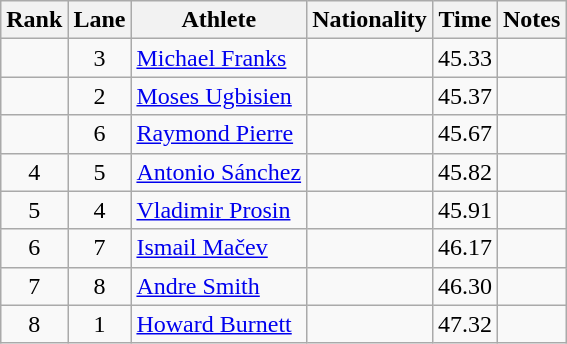<table class="wikitable sortable" style="text-align:center">
<tr>
<th>Rank</th>
<th>Lane</th>
<th>Athlete</th>
<th>Nationality</th>
<th>Time</th>
<th>Notes</th>
</tr>
<tr>
<td></td>
<td>3</td>
<td align=left><a href='#'>Michael Franks</a></td>
<td align=left></td>
<td>45.33</td>
<td></td>
</tr>
<tr>
<td></td>
<td>2</td>
<td align=left><a href='#'>Moses Ugbisien</a></td>
<td align=left></td>
<td>45.37</td>
<td></td>
</tr>
<tr>
<td></td>
<td>6</td>
<td align=left><a href='#'>Raymond Pierre</a></td>
<td align=left></td>
<td>45.67</td>
<td></td>
</tr>
<tr>
<td>4</td>
<td>5</td>
<td align=left><a href='#'>Antonio Sánchez</a></td>
<td align=left></td>
<td>45.82</td>
<td></td>
</tr>
<tr>
<td>5</td>
<td>4</td>
<td align=left><a href='#'>Vladimir Prosin</a></td>
<td align=left></td>
<td>45.91</td>
<td></td>
</tr>
<tr>
<td>6</td>
<td>7</td>
<td align=left><a href='#'>Ismail Mačev</a></td>
<td align=left></td>
<td>46.17</td>
<td></td>
</tr>
<tr>
<td>7</td>
<td>8</td>
<td align=left><a href='#'>Andre Smith</a></td>
<td align=left></td>
<td>46.30</td>
<td></td>
</tr>
<tr>
<td>8</td>
<td>1</td>
<td align=left><a href='#'>Howard Burnett</a></td>
<td align=left></td>
<td>47.32</td>
<td></td>
</tr>
</table>
